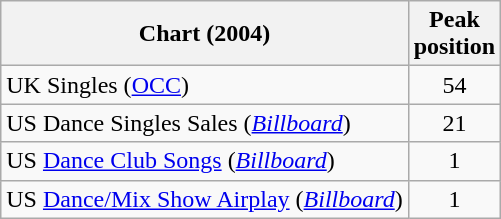<table class="wikitable sortable">
<tr>
<th>Chart (2004)</th>
<th>Peak<br>position</th>
</tr>
<tr>
<td>UK Singles (<a href='#'>OCC</a>)</td>
<td align="center">54</td>
</tr>
<tr>
<td>US Dance Singles Sales (<em><a href='#'>Billboard</a></em>)</td>
<td align="center">21</td>
</tr>
<tr>
<td>US <a href='#'>Dance Club Songs</a> (<em><a href='#'>Billboard</a></em>)</td>
<td align="center">1</td>
</tr>
<tr>
<td>US <a href='#'>Dance/Mix Show Airplay</a> (<em><a href='#'>Billboard</a></em>)</td>
<td align="center">1</td>
</tr>
</table>
